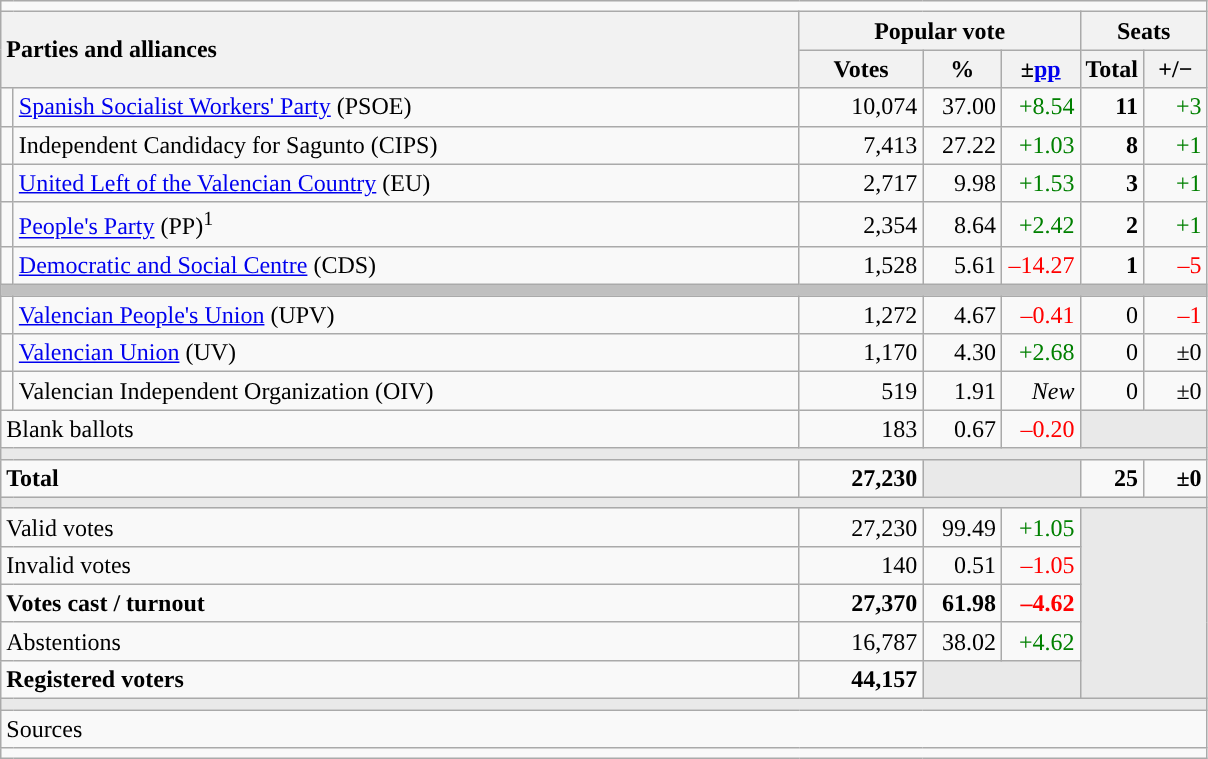<table class="wikitable" style="text-align:right;">
<tr>
<td colspan="7"></td>
</tr>
<tr>
<th style="text-align:left;" rowspan="2" colspan="2" width="525">Parties and alliances</th>
<th colspan="3">Popular vote</th>
<th colspan="2">Seats</th>
</tr>
<tr>
<th width="75">Votes</th>
<th width="45">%</th>
<th width="45">±<a href='#'>pp</a></th>
<th width="35">Total</th>
<th width="35">+/−</th>
</tr>
<tr>
<td width="1" style="color:inherit;background:"></td>
<td align="left"><a href='#'>Spanish Socialist Workers' Party</a> (PSOE)</td>
<td>10,074</td>
<td>37.00</td>
<td style="color:green;">+8.54</td>
<td><strong>11</strong></td>
<td style="color:green;">+3</td>
</tr>
<tr>
<td style="color:inherit;background:"></td>
<td align="left">Independent Candidacy for Sagunto (CIPS)</td>
<td>7,413</td>
<td>27.22</td>
<td style="color:green;">+1.03</td>
<td><strong>8</strong></td>
<td style="color:green;">+1</td>
</tr>
<tr>
<td style="color:inherit;background:"></td>
<td align="left"><a href='#'>United Left of the Valencian Country</a> (EU)</td>
<td>2,717</td>
<td>9.98</td>
<td style="color:green;">+1.53</td>
<td><strong>3</strong></td>
<td style="color:green;">+1</td>
</tr>
<tr>
<td style="color:inherit;background:"></td>
<td align="left"><a href='#'>People's Party</a> (PP)<sup>1</sup></td>
<td>2,354</td>
<td>8.64</td>
<td style="color:green;">+2.42</td>
<td><strong>2</strong></td>
<td style="color:green;">+1</td>
</tr>
<tr>
<td style="color:inherit;background:"></td>
<td align="left"><a href='#'>Democratic and Social Centre</a> (CDS)</td>
<td>1,528</td>
<td>5.61</td>
<td style="color:red;">–14.27</td>
<td><strong>1</strong></td>
<td style="color:red;">–5</td>
</tr>
<tr>
<td colspan="7" bgcolor="#C0C0C0"></td>
</tr>
<tr>
<td style="color:inherit;background:"></td>
<td align="left"><a href='#'>Valencian People's Union</a> (UPV)</td>
<td>1,272</td>
<td>4.67</td>
<td style="color:red;">–0.41</td>
<td>0</td>
<td style="color:red;">–1</td>
</tr>
<tr>
<td style="color:inherit;background:"></td>
<td align="left"><a href='#'>Valencian Union</a> (UV)</td>
<td>1,170</td>
<td>4.30</td>
<td style="color:green;">+2.68</td>
<td>0</td>
<td>±0</td>
</tr>
<tr>
<td style="color:inherit;background:"></td>
<td align="left">Valencian Independent Organization (OIV)</td>
<td>519</td>
<td>1.91</td>
<td><em>New</em></td>
<td>0</td>
<td>±0</td>
</tr>
<tr>
<td align="left" colspan="2">Blank ballots</td>
<td>183</td>
<td>0.67</td>
<td style="color:red;">–0.20</td>
<td bgcolor="#E9E9E9" colspan="2"></td>
</tr>
<tr>
<td colspan="7" bgcolor="#E9E9E9"></td>
</tr>
<tr style="font-weight:bold;">
<td align="left" colspan="2">Total</td>
<td>27,230</td>
<td bgcolor="#E9E9E9" colspan="2"></td>
<td>25</td>
<td>±0</td>
</tr>
<tr>
<td colspan="7" bgcolor="#E9E9E9"></td>
</tr>
<tr>
<td align="left" colspan="2">Valid votes</td>
<td>27,230</td>
<td>99.49</td>
<td style="color:green;">+1.05</td>
<td bgcolor="#E9E9E9" colspan="2" rowspan="5"></td>
</tr>
<tr>
<td align="left" colspan="2">Invalid votes</td>
<td>140</td>
<td>0.51</td>
<td style="color:red;">–1.05</td>
</tr>
<tr style="font-weight:bold;">
<td align="left" colspan="2">Votes cast / turnout</td>
<td>27,370</td>
<td>61.98</td>
<td style="color:red;">–4.62</td>
</tr>
<tr>
<td align="left" colspan="2">Abstentions</td>
<td>16,787</td>
<td>38.02</td>
<td style="color:green;">+4.62</td>
</tr>
<tr style="font-weight:bold;">
<td align="left" colspan="2">Registered voters</td>
<td>44,157</td>
<td bgcolor="#E9E9E9" colspan="2"></td>
</tr>
<tr>
<td colspan="7" bgcolor="#E9E9E9"></td>
</tr>
<tr>
<td align="left" colspan="7">Sources</td>
</tr>
<tr>
<td colspan="7" style="text-align:left; max-width:790px;"></td>
</tr>
</table>
